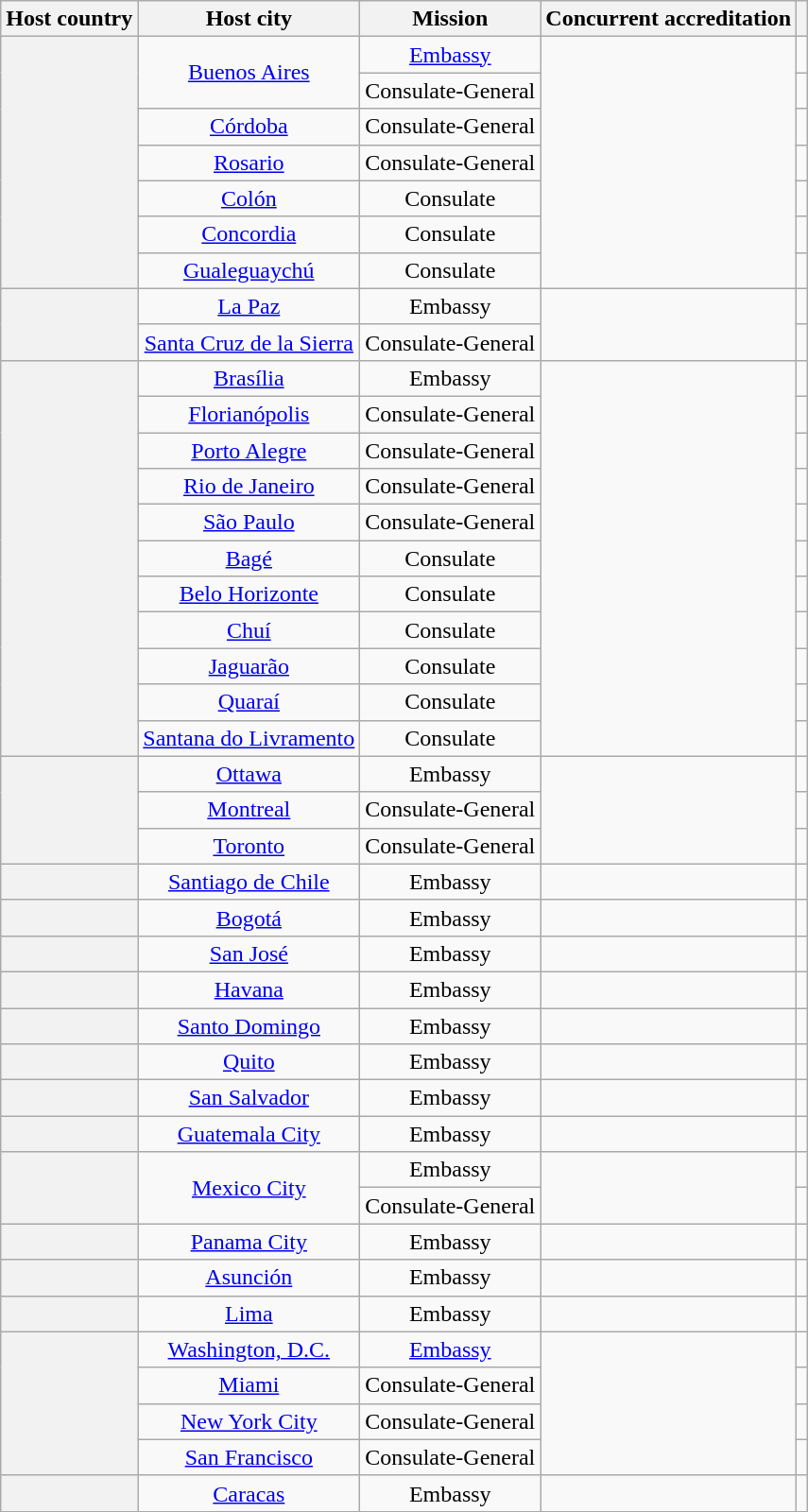<table class="wikitable plainrowheaders" style="text-align:center;">
<tr>
<th scope="col">Host country</th>
<th scope="col">Host city</th>
<th scope="col">Mission</th>
<th scope="col">Concurrent accreditation</th>
<th scope="col"></th>
</tr>
<tr>
<th scope="row" rowspan="7"></th>
<td rowspan="2"><a href='#'>Buenos Aires</a></td>
<td><a href='#'>Embassy</a></td>
<td rowspan="7"></td>
<td></td>
</tr>
<tr>
<td>Consulate-General</td>
<td></td>
</tr>
<tr>
<td><a href='#'>Córdoba</a></td>
<td>Consulate-General</td>
<td></td>
</tr>
<tr>
<td><a href='#'>Rosario</a></td>
<td>Consulate-General</td>
<td></td>
</tr>
<tr>
<td><a href='#'>Colón</a></td>
<td>Consulate</td>
<td></td>
</tr>
<tr>
<td><a href='#'>Concordia</a></td>
<td>Consulate</td>
<td></td>
</tr>
<tr>
<td><a href='#'>Gualeguaychú</a></td>
<td>Consulate</td>
<td></td>
</tr>
<tr>
<th scope="row" rowspan="2"></th>
<td><a href='#'>La Paz</a></td>
<td>Embassy</td>
<td rowspan="2"></td>
<td></td>
</tr>
<tr>
<td><a href='#'>Santa Cruz de la Sierra</a></td>
<td>Consulate-General</td>
<td></td>
</tr>
<tr>
<th scope="row" rowspan="11"></th>
<td><a href='#'>Brasília</a></td>
<td>Embassy</td>
<td rowspan="11"></td>
<td></td>
</tr>
<tr>
<td><a href='#'>Florianópolis</a></td>
<td>Consulate-General</td>
<td></td>
</tr>
<tr>
<td><a href='#'>Porto Alegre</a></td>
<td>Consulate-General</td>
<td></td>
</tr>
<tr>
<td><a href='#'>Rio de Janeiro</a></td>
<td>Consulate-General</td>
<td></td>
</tr>
<tr>
<td><a href='#'>São Paulo</a></td>
<td>Consulate-General</td>
<td></td>
</tr>
<tr>
<td><a href='#'>Bagé</a></td>
<td>Consulate</td>
<td></td>
</tr>
<tr>
<td><a href='#'>Belo Horizonte</a></td>
<td>Consulate</td>
<td></td>
</tr>
<tr>
<td><a href='#'>Chuí</a></td>
<td>Consulate</td>
<td></td>
</tr>
<tr>
<td><a href='#'>Jaguarão</a></td>
<td>Consulate</td>
<td></td>
</tr>
<tr>
<td><a href='#'>Quaraí</a></td>
<td>Consulate</td>
<td></td>
</tr>
<tr>
<td><a href='#'>Santana do Livramento</a></td>
<td>Consulate</td>
<td></td>
</tr>
<tr>
<th scope="row" rowspan="3"></th>
<td><a href='#'>Ottawa</a></td>
<td>Embassy</td>
<td rowspan="3"></td>
<td></td>
</tr>
<tr>
<td><a href='#'>Montreal</a></td>
<td>Consulate-General</td>
<td></td>
</tr>
<tr>
<td><a href='#'>Toronto</a></td>
<td>Consulate-General</td>
<td></td>
</tr>
<tr>
<th scope="row"></th>
<td><a href='#'>Santiago de Chile</a></td>
<td>Embassy</td>
<td></td>
<td></td>
</tr>
<tr>
<th scope="row"></th>
<td><a href='#'>Bogotá</a></td>
<td>Embassy</td>
<td></td>
<td></td>
</tr>
<tr>
<th scope="row"></th>
<td><a href='#'>San José</a></td>
<td>Embassy</td>
<td></td>
<td></td>
</tr>
<tr>
<th scope="row"></th>
<td><a href='#'>Havana</a></td>
<td>Embassy</td>
<td></td>
<td></td>
</tr>
<tr>
<th scope="row"></th>
<td><a href='#'>Santo Domingo</a></td>
<td>Embassy</td>
<td></td>
<td></td>
</tr>
<tr>
<th scope="row"></th>
<td><a href='#'>Quito</a></td>
<td>Embassy</td>
<td></td>
<td></td>
</tr>
<tr>
<th scope="row"></th>
<td><a href='#'>San Salvador</a></td>
<td>Embassy</td>
<td></td>
<td></td>
</tr>
<tr>
<th scope="row"></th>
<td><a href='#'>Guatemala City</a></td>
<td>Embassy</td>
<td></td>
<td></td>
</tr>
<tr>
<th scope="row" rowspan="2"></th>
<td rowspan="2"><a href='#'>Mexico City</a></td>
<td>Embassy</td>
<td rowspan="2"></td>
<td></td>
</tr>
<tr>
<td>Consulate-General</td>
<td></td>
</tr>
<tr>
<th scope="row"></th>
<td><a href='#'>Panama City</a></td>
<td>Embassy</td>
<td></td>
<td></td>
</tr>
<tr>
<th scope="row"></th>
<td><a href='#'>Asunción</a></td>
<td>Embassy</td>
<td></td>
<td></td>
</tr>
<tr>
<th scope="row"></th>
<td><a href='#'>Lima</a></td>
<td>Embassy</td>
<td></td>
<td></td>
</tr>
<tr>
<th scope="row" rowspan="4"></th>
<td><a href='#'>Washington, D.C.</a></td>
<td><a href='#'>Embassy</a></td>
<td rowspan="4"></td>
<td></td>
</tr>
<tr>
<td><a href='#'>Miami</a></td>
<td>Consulate-General</td>
<td></td>
</tr>
<tr>
<td><a href='#'>New York City</a></td>
<td>Consulate-General</td>
<td></td>
</tr>
<tr>
<td><a href='#'>San Francisco</a></td>
<td>Consulate-General</td>
<td></td>
</tr>
<tr>
<th scope="row"></th>
<td><a href='#'>Caracas</a></td>
<td>Embassy</td>
<td></td>
<td></td>
</tr>
</table>
